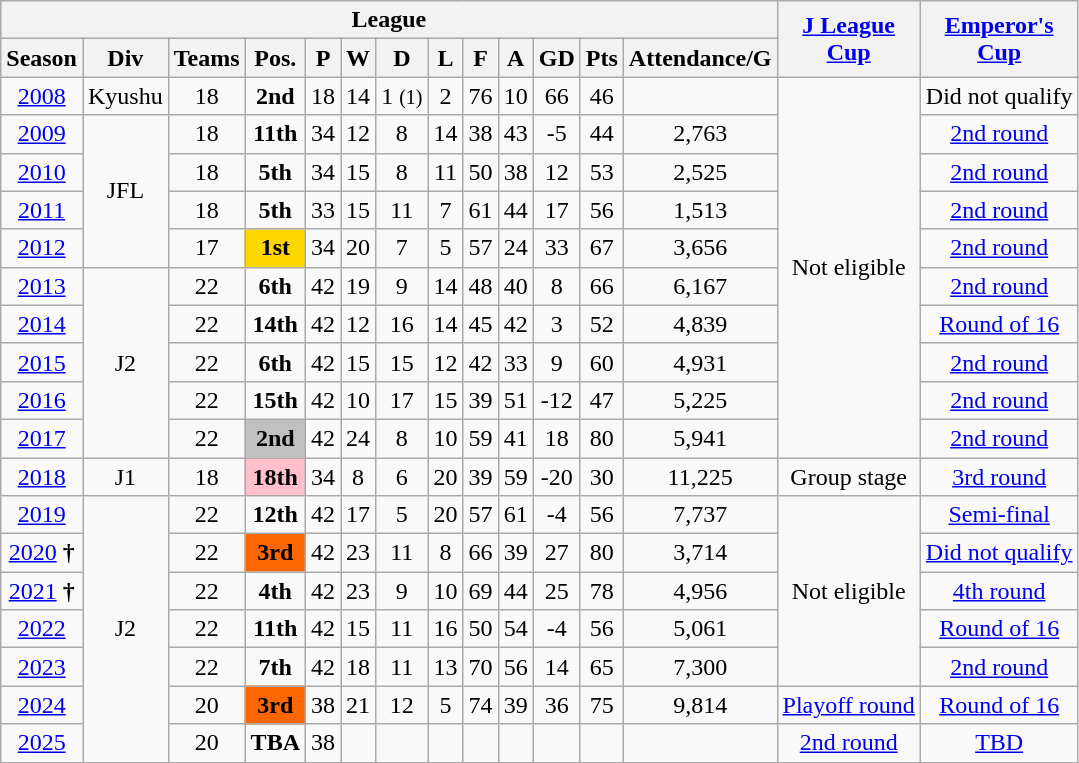<table class="wikitable" style="text-align:center;">
<tr>
<th colspan="13">League</th>
<th rowspan="2"><a href='#'>J League<br>Cup</a></th>
<th rowspan="2"><a href='#'>Emperor's<br>Cup</a></th>
</tr>
<tr>
<th>Season</th>
<th>Div</th>
<th>Teams</th>
<th>Pos.</th>
<th>P</th>
<th>W</th>
<th>D</th>
<th>L</th>
<th>F</th>
<th>A</th>
<th>GD</th>
<th>Pts</th>
<th>Attendance/G</th>
</tr>
<tr>
<td><a href='#'>2008</a></td>
<td>Kyushu</td>
<td>18</td>
<td><strong>2nd</strong></td>
<td>18</td>
<td>14</td>
<td>1 <small>(1)</small></td>
<td>2</td>
<td>76</td>
<td>10</td>
<td>66</td>
<td>46</td>
<td></td>
<td rowspan="10">Not eligible</td>
<td>Did not qualify</td>
</tr>
<tr>
<td><a href='#'>2009</a></td>
<td rowspan="4">JFL</td>
<td>18</td>
<td><strong>11th</strong></td>
<td>34</td>
<td>12</td>
<td>8</td>
<td>14</td>
<td>38</td>
<td>43</td>
<td>-5</td>
<td>44</td>
<td>2,763</td>
<td><a href='#'>2nd round</a></td>
</tr>
<tr>
<td><a href='#'>2010</a></td>
<td>18</td>
<td><strong>5th</strong></td>
<td>34</td>
<td>15</td>
<td>8</td>
<td>11</td>
<td>50</td>
<td>38</td>
<td>12</td>
<td>53</td>
<td>2,525</td>
<td><a href='#'>2nd round</a></td>
</tr>
<tr>
<td><a href='#'>2011</a></td>
<td>18</td>
<td><strong>5th</strong></td>
<td>33</td>
<td>15</td>
<td>11</td>
<td>7</td>
<td>61</td>
<td>44</td>
<td>17</td>
<td>56</td>
<td>1,513</td>
<td><a href='#'>2nd round</a></td>
</tr>
<tr>
<td><a href='#'>2012</a></td>
<td>17</td>
<td bgcolor="gold"><strong>1st</strong></td>
<td>34</td>
<td>20</td>
<td>7</td>
<td>5</td>
<td>57</td>
<td>24</td>
<td>33</td>
<td>67</td>
<td>3,656</td>
<td><a href='#'>2nd round</a></td>
</tr>
<tr>
<td><a href='#'>2013</a></td>
<td rowspan="5">J2</td>
<td>22</td>
<td><strong>6th</strong></td>
<td>42</td>
<td>19</td>
<td>9</td>
<td>14</td>
<td>48</td>
<td>40</td>
<td>8</td>
<td>66</td>
<td>6,167</td>
<td><a href='#'>2nd round</a></td>
</tr>
<tr>
<td><a href='#'>2014</a></td>
<td>22</td>
<td><strong>14th</strong></td>
<td>42</td>
<td>12</td>
<td>16</td>
<td>14</td>
<td>45</td>
<td>42</td>
<td>3</td>
<td>52</td>
<td>4,839</td>
<td><a href='#'>Round of 16</a></td>
</tr>
<tr>
<td><a href='#'>2015</a></td>
<td>22</td>
<td><strong>6th</strong></td>
<td>42</td>
<td>15</td>
<td>15</td>
<td>12</td>
<td>42</td>
<td>33</td>
<td>9</td>
<td>60</td>
<td>4,931</td>
<td><a href='#'>2nd round</a></td>
</tr>
<tr>
<td><a href='#'>2016</a></td>
<td>22</td>
<td><strong>15th</strong></td>
<td>42</td>
<td>10</td>
<td>17</td>
<td>15</td>
<td>39</td>
<td>51</td>
<td>-12</td>
<td>47</td>
<td>5,225</td>
<td><a href='#'>2nd round</a></td>
</tr>
<tr>
<td><a href='#'>2017</a></td>
<td>22</td>
<td bgcolor="silver"><strong>2nd</strong></td>
<td>42</td>
<td>24</td>
<td>8</td>
<td>10</td>
<td>59</td>
<td>41</td>
<td>18</td>
<td>80</td>
<td>5,941</td>
<td><a href='#'>2nd round</a></td>
</tr>
<tr>
<td><a href='#'>2018</a></td>
<td>J1</td>
<td>18</td>
<td bgcolor="pink"><strong>18th</strong></td>
<td>34</td>
<td>8</td>
<td>6</td>
<td>20</td>
<td>39</td>
<td>59</td>
<td>-20</td>
<td>30</td>
<td>11,225</td>
<td>Group stage</td>
<td><a href='#'>3rd round</a></td>
</tr>
<tr>
<td><a href='#'>2019</a></td>
<td rowspan="7">J2</td>
<td>22</td>
<td><strong>12th</strong></td>
<td>42</td>
<td>17</td>
<td>5</td>
<td>20</td>
<td>57</td>
<td>61</td>
<td>-4</td>
<td>56</td>
<td>7,737</td>
<td rowspan="5">Not eligible</td>
<td><a href='#'>Semi-final</a></td>
</tr>
<tr>
<td><a href='#'>2020</a> <strong>†</strong></td>
<td>22</td>
<td bgcolor="ff6600"><strong>3rd</strong></td>
<td>42</td>
<td>23</td>
<td>11</td>
<td>8</td>
<td>66</td>
<td>39</td>
<td>27</td>
<td>80</td>
<td>3,714</td>
<td><a href='#'>Did not qualify</a></td>
</tr>
<tr>
<td><a href='#'>2021</a> <strong>†</strong></td>
<td>22</td>
<td><strong>4th</strong></td>
<td>42</td>
<td>23</td>
<td>9</td>
<td>10</td>
<td>69</td>
<td>44</td>
<td>25</td>
<td>78</td>
<td>4,956</td>
<td><a href='#'>4th round</a></td>
</tr>
<tr>
<td><a href='#'>2022</a></td>
<td>22</td>
<td><strong>11th</strong></td>
<td>42</td>
<td>15</td>
<td>11</td>
<td>16</td>
<td>50</td>
<td>54</td>
<td>-4</td>
<td>56</td>
<td>5,061</td>
<td><a href='#'>Round of 16</a></td>
</tr>
<tr>
<td><a href='#'>2023</a></td>
<td>22</td>
<td><strong>7th</strong></td>
<td>42</td>
<td>18</td>
<td>11</td>
<td>13</td>
<td>70</td>
<td>56</td>
<td>14</td>
<td>65</td>
<td>7,300</td>
<td><a href='#'>2nd round</a></td>
</tr>
<tr>
<td><a href='#'>2024</a></td>
<td>20</td>
<td bgcolor="ff6600"><strong>3rd</strong></td>
<td>38</td>
<td>21</td>
<td>12</td>
<td>5</td>
<td>74</td>
<td>39</td>
<td>36</td>
<td>75</td>
<td>9,814</td>
<td><a href='#'>Playoff round</a></td>
<td><a href='#'>Round of 16</a></td>
</tr>
<tr>
<td><a href='#'>2025</a></td>
<td>20</td>
<td><strong>TBA</strong></td>
<td>38</td>
<td></td>
<td></td>
<td></td>
<td></td>
<td></td>
<td></td>
<td></td>
<td></td>
<td><a href='#'>2nd round</a></td>
<td><a href='#'>TBD</a></td>
</tr>
<tr>
</tr>
</table>
